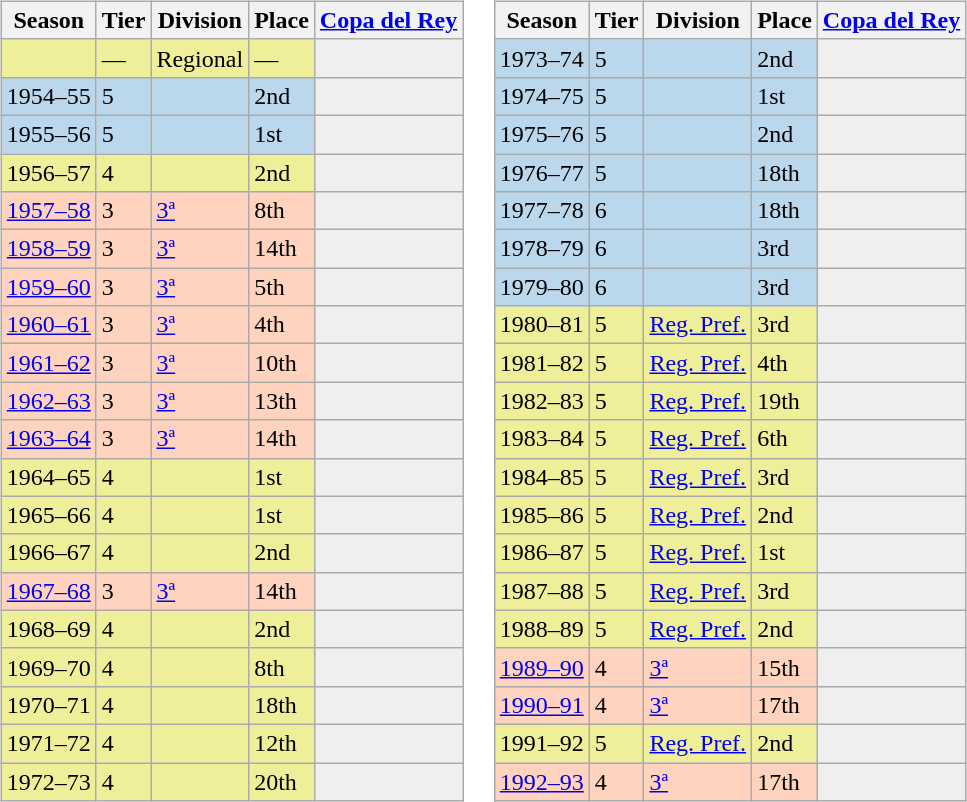<table>
<tr>
<td valign="top" width=0%><br><table class="wikitable">
<tr style="background:#f0f6fa;">
<th>Season</th>
<th>Tier</th>
<th>Division</th>
<th>Place</th>
<th><a href='#'>Copa del Rey</a></th>
</tr>
<tr>
<td style="background:#EFEF99;"></td>
<td style="background:#EFEF99;">—</td>
<td style="background:#EFEF99;">Regional</td>
<td style="background:#EFEF99;">—</td>
<th style="background:#efefef;"></th>
</tr>
<tr>
<td style="background:#BBD7EC;">1954–55</td>
<td style="background:#BBD7EC;">5</td>
<td style="background:#BBD7EC;"></td>
<td style="background:#BBD7EC;">2nd</td>
<th style="background:#efefef;"></th>
</tr>
<tr>
<td style="background:#BBD7EC;">1955–56</td>
<td style="background:#BBD7EC;">5</td>
<td style="background:#BBD7EC;"></td>
<td style="background:#BBD7EC;">1st</td>
<th style="background:#efefef;"></th>
</tr>
<tr>
<td style="background:#EFEF99;">1956–57</td>
<td style="background:#EFEF99;">4</td>
<td style="background:#EFEF99;"></td>
<td style="background:#EFEF99;">2nd</td>
<th style="background:#efefef;"></th>
</tr>
<tr>
<td style="background:#FFD3BD;"><a href='#'>1957–58</a></td>
<td style="background:#FFD3BD;">3</td>
<td style="background:#FFD3BD;"><a href='#'>3ª</a></td>
<td style="background:#FFD3BD;">8th</td>
<th style="background:#efefef;"></th>
</tr>
<tr>
<td style="background:#FFD3BD;"><a href='#'>1958–59</a></td>
<td style="background:#FFD3BD;">3</td>
<td style="background:#FFD3BD;"><a href='#'>3ª</a></td>
<td style="background:#FFD3BD;">14th</td>
<th style="background:#efefef;"></th>
</tr>
<tr>
<td style="background:#FFD3BD;"><a href='#'>1959–60</a></td>
<td style="background:#FFD3BD;">3</td>
<td style="background:#FFD3BD;"><a href='#'>3ª</a></td>
<td style="background:#FFD3BD;">5th</td>
<th style="background:#efefef;"></th>
</tr>
<tr>
<td style="background:#FFD3BD;"><a href='#'>1960–61</a></td>
<td style="background:#FFD3BD;">3</td>
<td style="background:#FFD3BD;"><a href='#'>3ª</a></td>
<td style="background:#FFD3BD;">4th</td>
<th style="background:#efefef;"></th>
</tr>
<tr>
<td style="background:#FFD3BD;"><a href='#'>1961–62</a></td>
<td style="background:#FFD3BD;">3</td>
<td style="background:#FFD3BD;"><a href='#'>3ª</a></td>
<td style="background:#FFD3BD;">10th</td>
<th style="background:#efefef;"></th>
</tr>
<tr>
<td style="background:#FFD3BD;"><a href='#'>1962–63</a></td>
<td style="background:#FFD3BD;">3</td>
<td style="background:#FFD3BD;"><a href='#'>3ª</a></td>
<td style="background:#FFD3BD;">13th</td>
<th style="background:#efefef;"></th>
</tr>
<tr>
<td style="background:#FFD3BD;"><a href='#'>1963–64</a></td>
<td style="background:#FFD3BD;">3</td>
<td style="background:#FFD3BD;"><a href='#'>3ª</a></td>
<td style="background:#FFD3BD;">14th</td>
<th style="background:#efefef;"></th>
</tr>
<tr>
<td style="background:#EFEF99;">1964–65</td>
<td style="background:#EFEF99;">4</td>
<td style="background:#EFEF99;"></td>
<td style="background:#EFEF99;">1st</td>
<th style="background:#efefef;"></th>
</tr>
<tr>
<td style="background:#EFEF99;">1965–66</td>
<td style="background:#EFEF99;">4</td>
<td style="background:#EFEF99;"></td>
<td style="background:#EFEF99;">1st</td>
<th style="background:#efefef;"></th>
</tr>
<tr>
<td style="background:#EFEF99;">1966–67</td>
<td style="background:#EFEF99;">4</td>
<td style="background:#EFEF99;"></td>
<td style="background:#EFEF99;">2nd</td>
<th style="background:#efefef;"></th>
</tr>
<tr>
<td style="background:#FFD3BD;"><a href='#'>1967–68</a></td>
<td style="background:#FFD3BD;">3</td>
<td style="background:#FFD3BD;"><a href='#'>3ª</a></td>
<td style="background:#FFD3BD;">14th</td>
<th style="background:#efefef;"></th>
</tr>
<tr>
<td style="background:#EFEF99;">1968–69</td>
<td style="background:#EFEF99;">4</td>
<td style="background:#EFEF99;"></td>
<td style="background:#EFEF99;">2nd</td>
<th style="background:#efefef;"></th>
</tr>
<tr>
<td style="background:#EFEF99;">1969–70</td>
<td style="background:#EFEF99;">4</td>
<td style="background:#EFEF99;"></td>
<td style="background:#EFEF99;">8th</td>
<th style="background:#efefef;"></th>
</tr>
<tr>
<td style="background:#EFEF99;">1970–71</td>
<td style="background:#EFEF99;">4</td>
<td style="background:#EFEF99;"></td>
<td style="background:#EFEF99;">18th</td>
<th style="background:#efefef;"></th>
</tr>
<tr>
<td style="background:#EFEF99;">1971–72</td>
<td style="background:#EFEF99;">4</td>
<td style="background:#EFEF99;"></td>
<td style="background:#EFEF99;">12th</td>
<th style="background:#efefef;"></th>
</tr>
<tr>
<td style="background:#EFEF99;">1972–73</td>
<td style="background:#EFEF99;">4</td>
<td style="background:#EFEF99;"></td>
<td style="background:#EFEF99;">20th</td>
<th style="background:#efefef;"></th>
</tr>
</table>
</td>
<td valign="top" width=0%><br><table class="wikitable">
<tr style="background:#f0f6fa;">
<th>Season</th>
<th>Tier</th>
<th>Division</th>
<th>Place</th>
<th><a href='#'>Copa del Rey</a></th>
</tr>
<tr>
<td style="background:#BBD7EC;">1973–74</td>
<td style="background:#BBD7EC;">5</td>
<td style="background:#BBD7EC;"></td>
<td style="background:#BBD7EC;">2nd</td>
<th style="background:#efefef;"></th>
</tr>
<tr>
<td style="background:#BBD7EC;">1974–75</td>
<td style="background:#BBD7EC;">5</td>
<td style="background:#BBD7EC;"></td>
<td style="background:#BBD7EC;">1st</td>
<th style="background:#efefef;"></th>
</tr>
<tr>
<td style="background:#BBD7EC;">1975–76</td>
<td style="background:#BBD7EC;">5</td>
<td style="background:#BBD7EC;"></td>
<td style="background:#BBD7EC;">2nd</td>
<th style="background:#efefef;"></th>
</tr>
<tr>
<td style="background:#BBD7EC;">1976–77</td>
<td style="background:#BBD7EC;">5</td>
<td style="background:#BBD7EC;"></td>
<td style="background:#BBD7EC;">18th</td>
<th style="background:#efefef;"></th>
</tr>
<tr>
<td style="background:#BBD7EC;">1977–78</td>
<td style="background:#BBD7EC;">6</td>
<td style="background:#BBD7EC;"></td>
<td style="background:#BBD7EC;">18th</td>
<th style="background:#efefef;"></th>
</tr>
<tr>
<td style="background:#BBD7EC;">1978–79</td>
<td style="background:#BBD7EC;">6</td>
<td style="background:#BBD7EC;"></td>
<td style="background:#BBD7EC;">3rd</td>
<th style="background:#efefef;"></th>
</tr>
<tr>
<td style="background:#BBD7EC;">1979–80</td>
<td style="background:#BBD7EC;">6</td>
<td style="background:#BBD7EC;"></td>
<td style="background:#BBD7EC;">3rd</td>
<th style="background:#efefef;"></th>
</tr>
<tr>
<td style="background:#EFEF99;">1980–81</td>
<td style="background:#EFEF99;">5</td>
<td style="background:#EFEF99;"><a href='#'>Reg. Pref.</a></td>
<td style="background:#EFEF99;">3rd</td>
<th style="background:#efefef;"></th>
</tr>
<tr>
<td style="background:#EFEF99;">1981–82</td>
<td style="background:#EFEF99;">5</td>
<td style="background:#EFEF99;"><a href='#'>Reg. Pref.</a></td>
<td style="background:#EFEF99;">4th</td>
<th style="background:#efefef;"></th>
</tr>
<tr>
<td style="background:#EFEF99;">1982–83</td>
<td style="background:#EFEF99;">5</td>
<td style="background:#EFEF99;"><a href='#'>Reg. Pref.</a></td>
<td style="background:#EFEF99;">19th</td>
<th style="background:#efefef;"></th>
</tr>
<tr>
<td style="background:#EFEF99;">1983–84</td>
<td style="background:#EFEF99;">5</td>
<td style="background:#EFEF99;"><a href='#'>Reg. Pref.</a></td>
<td style="background:#EFEF99;">6th</td>
<th style="background:#efefef;"></th>
</tr>
<tr>
<td style="background:#EFEF99;">1984–85</td>
<td style="background:#EFEF99;">5</td>
<td style="background:#EFEF99;"><a href='#'>Reg. Pref.</a></td>
<td style="background:#EFEF99;">3rd</td>
<th style="background:#efefef;"></th>
</tr>
<tr>
<td style="background:#EFEF99;">1985–86</td>
<td style="background:#EFEF99;">5</td>
<td style="background:#EFEF99;"><a href='#'>Reg. Pref.</a></td>
<td style="background:#EFEF99;">2nd</td>
<th style="background:#efefef;"></th>
</tr>
<tr>
<td style="background:#EFEF99;">1986–87</td>
<td style="background:#EFEF99;">5</td>
<td style="background:#EFEF99;"><a href='#'>Reg. Pref.</a></td>
<td style="background:#EFEF99;">1st</td>
<th style="background:#efefef;"></th>
</tr>
<tr>
<td style="background:#EFEF99;">1987–88</td>
<td style="background:#EFEF99;">5</td>
<td style="background:#EFEF99;"><a href='#'>Reg. Pref.</a></td>
<td style="background:#EFEF99;">3rd</td>
<th style="background:#efefef;"></th>
</tr>
<tr>
<td style="background:#EFEF99;">1988–89</td>
<td style="background:#EFEF99;">5</td>
<td style="background:#EFEF99;"><a href='#'>Reg. Pref.</a></td>
<td style="background:#EFEF99;">2nd</td>
<th style="background:#efefef;"></th>
</tr>
<tr>
<td style="background:#FFD3BD;"><a href='#'>1989–90</a></td>
<td style="background:#FFD3BD;">4</td>
<td style="background:#FFD3BD;"><a href='#'>3ª</a></td>
<td style="background:#FFD3BD;">15th</td>
<th style="background:#efefef;"></th>
</tr>
<tr>
<td style="background:#FFD3BD;"><a href='#'>1990–91</a></td>
<td style="background:#FFD3BD;">4</td>
<td style="background:#FFD3BD;"><a href='#'>3ª</a></td>
<td style="background:#FFD3BD;">17th</td>
<th style="background:#efefef;"></th>
</tr>
<tr>
<td style="background:#EFEF99;">1991–92</td>
<td style="background:#EFEF99;">5</td>
<td style="background:#EFEF99;"><a href='#'>Reg. Pref.</a></td>
<td style="background:#EFEF99;">2nd</td>
<th style="background:#efefef;"></th>
</tr>
<tr>
<td style="background:#FFD3BD;"><a href='#'>1992–93</a></td>
<td style="background:#FFD3BD;">4</td>
<td style="background:#FFD3BD;"><a href='#'>3ª</a></td>
<td style="background:#FFD3BD;">17th</td>
<th style="background:#efefef;"></th>
</tr>
</table>
</td>
</tr>
</table>
